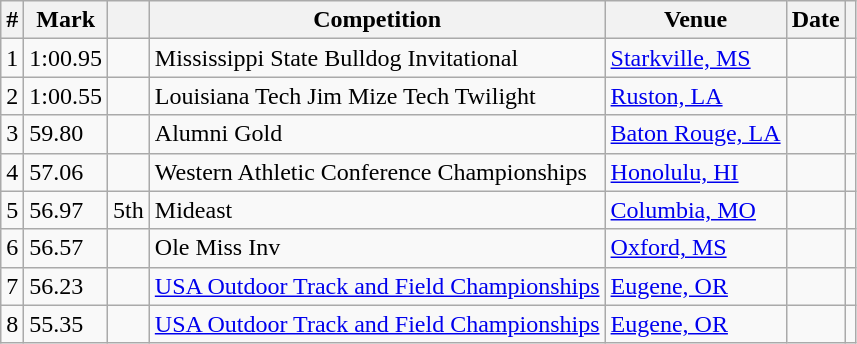<table class="wikitable sortable">
<tr>
<th>#</th>
<th>Mark</th>
<th class=unsortable></th>
<th>Competition</th>
<th>Venue</th>
<th>Date</th>
<th class=unsortable></th>
</tr>
<tr>
<td align=center>1</td>
<td>1:00.95</td>
<td></td>
<td>Mississippi State Bulldog Invitational</td>
<td><a href='#'>Starkville, MS</a></td>
<td align=right></td>
<td></td>
</tr>
<tr>
<td align=center>2</td>
<td>1:00.55</td>
<td></td>
<td>Louisiana Tech Jim Mize Tech Twilight</td>
<td><a href='#'>Ruston, LA</a></td>
<td align=right></td>
<td></td>
</tr>
<tr>
<td align=center>3</td>
<td>59.80</td>
<td></td>
<td>Alumni Gold</td>
<td><a href='#'>Baton Rouge, LA</a></td>
<td align=right></td>
<td></td>
</tr>
<tr>
<td align=center>4</td>
<td>57.06</td>
<td></td>
<td>Western Athletic Conference Championships</td>
<td><a href='#'>Honolulu, HI</a></td>
<td align=right></td>
<td></td>
</tr>
<tr>
<td align=center>5</td>
<td>56.97</td>
<td>5th</td>
<td>Mideast</td>
<td><a href='#'>Columbia, MO</a></td>
<td align=right></td>
<td></td>
</tr>
<tr>
<td align=center>6</td>
<td>56.57</td>
<td></td>
<td>Ole Miss Inv</td>
<td><a href='#'>Oxford, MS</a></td>
<td align=right></td>
<td></td>
</tr>
<tr>
<td align=center>7</td>
<td>56.23</td>
<td> </td>
<td><a href='#'>USA Outdoor Track and Field Championships</a></td>
<td><a href='#'>Eugene, OR</a></td>
<td align=right></td>
<td></td>
</tr>
<tr>
<td align=center>8</td>
<td>55.35</td>
<td> </td>
<td><a href='#'>USA Outdoor Track and Field Championships</a></td>
<td><a href='#'>Eugene, OR</a></td>
<td align=right></td>
<td></td>
</tr>
</table>
